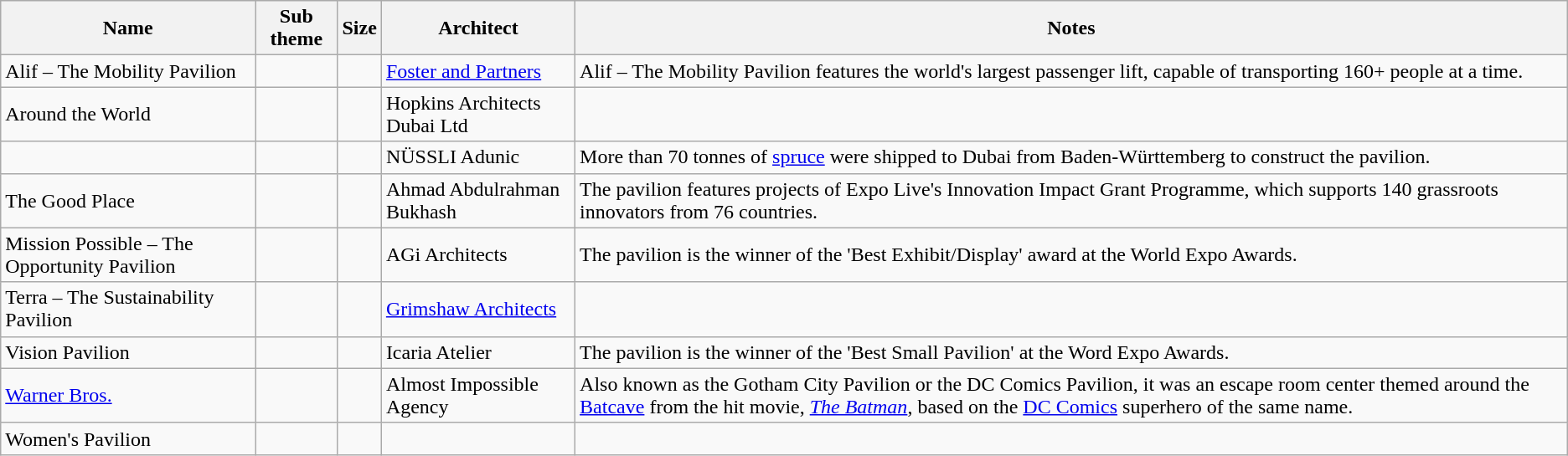<table class="sortable wikitable">
<tr style="background:#ececec;">
<th>Name</th>
<th>Sub theme</th>
<th>Size</th>
<th>Architect</th>
<th>Notes</th>
</tr>
<tr>
<td>Alif – The Mobility Pavilion</td>
<td></td>
<td></td>
<td><a href='#'>Foster and Partners</a></td>
<td>Alif – The Mobility Pavilion features the world's largest passenger lift, capable of transporting 160+ people at a time.</td>
</tr>
<tr>
<td>Around the World</td>
<td></td>
<td></td>
<td>Hopkins Architects Dubai Ltd</td>
<td></td>
</tr>
<tr>
<td></td>
<td></td>
<td></td>
<td>NÜSSLI Adunic</td>
<td>More than 70 tonnes of <a href='#'>spruce</a> were shipped to Dubai from Baden-Württemberg to construct the pavilion.</td>
</tr>
<tr>
<td>The Good Place</td>
<td></td>
<td></td>
<td>Ahmad Abdulrahman Bukhash</td>
<td>The pavilion features projects of Expo Live's Innovation Impact Grant Programme, which supports 140 grassroots innovators from 76 countries.</td>
</tr>
<tr>
<td>Mission Possible – The Opportunity Pavilion</td>
<td></td>
<td></td>
<td>AGi Architects</td>
<td>The pavilion is the winner of the 'Best Exhibit/Display' award at the World Expo Awards.</td>
</tr>
<tr>
<td>Terra – The Sustainability Pavilion</td>
<td></td>
<td></td>
<td><a href='#'>Grimshaw Architects</a></td>
<td></td>
</tr>
<tr>
<td>Vision Pavilion</td>
<td></td>
<td></td>
<td>Icaria Atelier</td>
<td>The pavilion is the winner of the 'Best Small Pavilion' at the Word Expo Awards.</td>
</tr>
<tr>
<td><a href='#'>Warner Bros.</a></td>
<td></td>
<td></td>
<td>Almost Impossible Agency</td>
<td>Also known as the Gotham City Pavilion or the DC Comics Pavilion, it was an escape room center themed around the <a href='#'>Batcave</a> from the hit movie, <em><a href='#'>The Batman</a></em>, based on the <a href='#'>DC Comics</a> superhero of the same name.</td>
</tr>
<tr>
<td>Women's Pavilion</td>
<td></td>
<td></td>
<td></td>
<td></td>
</tr>
</table>
